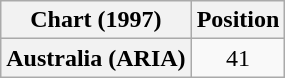<table class="wikitable plainrowheaders" style="text-align:center">
<tr>
<th>Chart (1997)</th>
<th>Position</th>
</tr>
<tr>
<th scope="row">Australia (ARIA)</th>
<td>41</td>
</tr>
</table>
